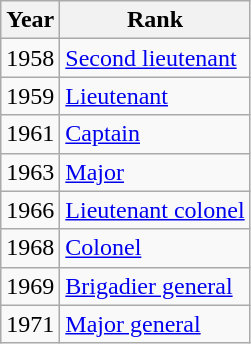<table class="wikitable">
<tr>
<th>Year</th>
<th>Rank</th>
</tr>
<tr>
<td>1958</td>
<td><a href='#'>Second lieutenant</a></td>
</tr>
<tr>
<td>1959</td>
<td><a href='#'>Lieutenant</a></td>
</tr>
<tr>
<td>1961</td>
<td><a href='#'>Captain</a></td>
</tr>
<tr>
<td>1963</td>
<td><a href='#'>Major</a></td>
</tr>
<tr>
<td>1966</td>
<td><a href='#'>Lieutenant colonel</a></td>
</tr>
<tr>
<td>1968</td>
<td><a href='#'>Colonel</a></td>
</tr>
<tr>
<td>1969</td>
<td><a href='#'>Brigadier general</a></td>
</tr>
<tr>
<td>1971</td>
<td><a href='#'>Major general</a></td>
</tr>
</table>
